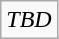<table class="wikitable">
<tr align="center">
<td colspan=4><em>TBD</em></td>
</tr>
</table>
